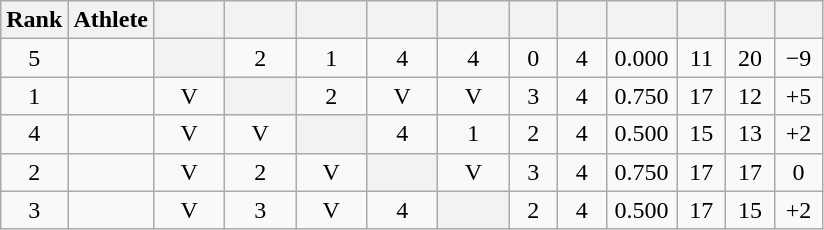<table class="wikitable" style="text-align:center">
<tr>
<th width=30>Rank</th>
<th>Athlete</th>
<th width="40"></th>
<th width="40"></th>
<th width="40"></th>
<th width="40"></th>
<th width="40"></th>
<th width="25"></th>
<th width="25"></th>
<th width="40"></th>
<th width="25"></th>
<th width="25"></th>
<th width="25"></th>
</tr>
<tr>
<td>5</td>
<td align=left></td>
<th></th>
<td>2</td>
<td>1</td>
<td>4</td>
<td>4</td>
<td>0</td>
<td>4</td>
<td>0.000</td>
<td>11</td>
<td>20</td>
<td>−9</td>
</tr>
<tr>
<td>1</td>
<td align=left></td>
<td>V</td>
<th></th>
<td>2</td>
<td>V</td>
<td>V</td>
<td>3</td>
<td>4</td>
<td>0.750</td>
<td>17</td>
<td>12</td>
<td>+5</td>
</tr>
<tr>
<td>4</td>
<td align=left></td>
<td>V</td>
<td>V</td>
<th></th>
<td>4</td>
<td>1</td>
<td>2</td>
<td>4</td>
<td>0.500</td>
<td>15</td>
<td>13</td>
<td>+2</td>
</tr>
<tr>
<td>2</td>
<td align=left></td>
<td>V</td>
<td>2</td>
<td>V</td>
<th></th>
<td>V</td>
<td>3</td>
<td>4</td>
<td>0.750</td>
<td>17</td>
<td>17</td>
<td>0</td>
</tr>
<tr>
<td>3</td>
<td align=left></td>
<td>V</td>
<td>3</td>
<td>V</td>
<td>4</td>
<th></th>
<td>2</td>
<td>4</td>
<td>0.500</td>
<td>17</td>
<td>15</td>
<td>+2</td>
</tr>
</table>
